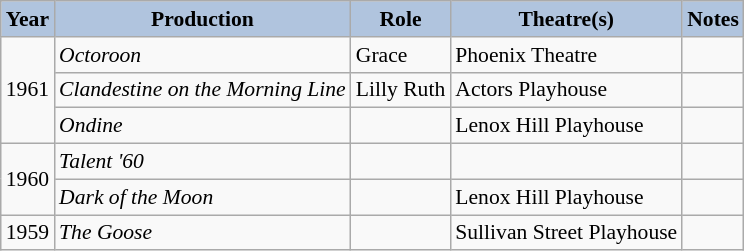<table class="wikitable" style="font-size:90%;">
<tr>
<th style="background:#B0C4DE;">Year</th>
<th style="background:#B0C4DE;">Production</th>
<th style="background:#B0C4DE;">Role</th>
<th style="background:#B0C4DE;">Theatre(s)</th>
<th style="background:#B0C4DE;">Notes</th>
</tr>
<tr>
<td rowspan=3>1961</td>
<td><em>Octoroon</em></td>
<td>Grace</td>
<td>Phoenix Theatre</td>
<td></td>
</tr>
<tr>
<td><em>Clandestine on the Morning Line</em></td>
<td>Lilly Ruth</td>
<td>Actors Playhouse</td>
<td></td>
</tr>
<tr>
<td><em>Ondine</em></td>
<td></td>
<td>Lenox Hill Playhouse</td>
<td></td>
</tr>
<tr>
<td rowspan=2>1960</td>
<td><em>Talent '60</em></td>
<td></td>
<td></td>
<td></td>
</tr>
<tr>
<td><em>Dark of the Moon</em></td>
<td></td>
<td>Lenox Hill Playhouse</td>
<td></td>
</tr>
<tr>
<td>1959</td>
<td><em>The Goose</em></td>
<td></td>
<td>Sullivan Street Playhouse</td>
<td></td>
</tr>
</table>
